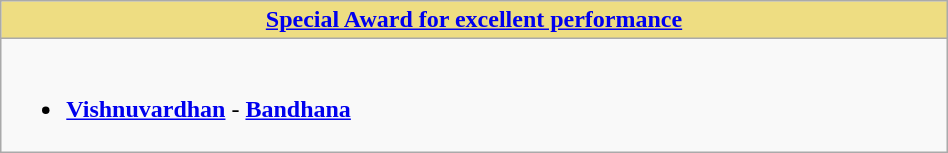<table class="wikitable" width=50% |>
<tr>
<th !  style="background:#eedd82; text-align:center; width:50%;"><a href='#'>Special Award for excellent performance</a></th>
</tr>
<tr>
<td valign="top"><br><ul><li><strong><a href='#'>Vishnuvardhan</a></strong> - <strong><a href='#'>Bandhana</a></strong></li></ul></td>
</tr>
</table>
